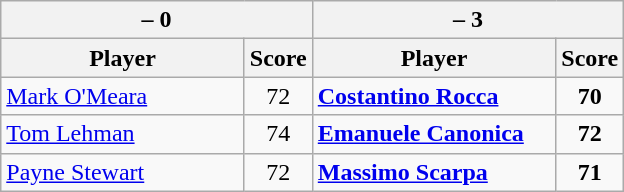<table class=wikitable>
<tr>
<th colspan=2> – 0</th>
<th colspan=2> – 3</th>
</tr>
<tr>
<th width=155>Player</th>
<th>Score</th>
<th width=155>Player</th>
<th>Score</th>
</tr>
<tr>
<td><a href='#'>Mark O'Meara</a></td>
<td align=center>72</td>
<td><strong><a href='#'>Costantino Rocca</a></strong></td>
<td align=center><strong>70</strong></td>
</tr>
<tr>
<td><a href='#'>Tom Lehman</a></td>
<td align=center>74</td>
<td><strong><a href='#'>Emanuele Canonica</a></strong></td>
<td align=center><strong>72</strong></td>
</tr>
<tr>
<td><a href='#'>Payne Stewart</a></td>
<td align=center>72</td>
<td><strong><a href='#'>Massimo Scarpa</a></strong></td>
<td align=center><strong>71</strong></td>
</tr>
</table>
